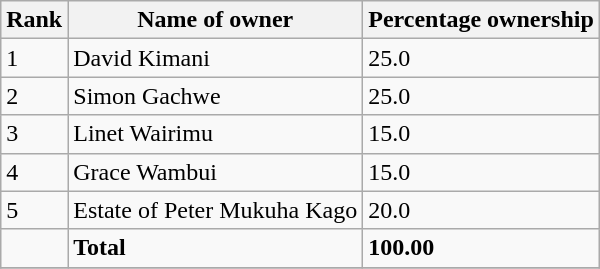<table class="wikitable sortable" style="margin: 0.5em auto">
<tr>
<th>Rank</th>
<th>Name of owner</th>
<th>Percentage ownership</th>
</tr>
<tr>
<td>1</td>
<td>David Kimani</td>
<td>25.0</td>
</tr>
<tr>
<td>2</td>
<td>Simon Gachwe</td>
<td>25.0</td>
</tr>
<tr>
<td>3</td>
<td>Linet Wairimu</td>
<td>15.0</td>
</tr>
<tr>
<td>4</td>
<td>Grace Wambui</td>
<td>15.0</td>
</tr>
<tr>
<td>5</td>
<td>Estate of Peter Mukuha Kago</td>
<td>20.0</td>
</tr>
<tr>
<td></td>
<td><strong>Total</strong></td>
<td><strong>100.00</strong></td>
</tr>
<tr>
</tr>
</table>
